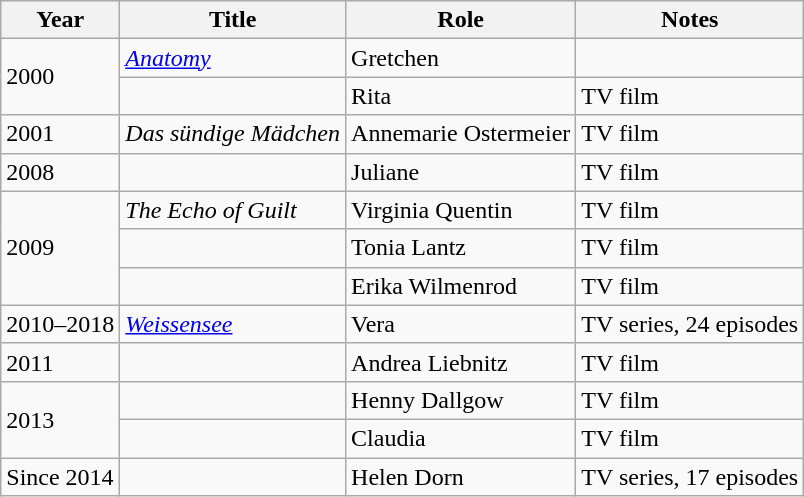<table class="wikitable sortable">
<tr>
<th>Year</th>
<th>Title</th>
<th>Role</th>
<th class="unsortable">Notes</th>
</tr>
<tr>
<td rowspan=2>2000</td>
<td><em><a href='#'>Anatomy</a></em></td>
<td>Gretchen</td>
<td></td>
</tr>
<tr>
<td><em></em></td>
<td>Rita</td>
<td>TV film</td>
</tr>
<tr>
<td>2001</td>
<td><em>Das sündige Mädchen</em></td>
<td>Annemarie Ostermeier</td>
<td>TV film</td>
</tr>
<tr>
<td>2008</td>
<td><em></em></td>
<td>Juliane</td>
<td>TV film</td>
</tr>
<tr>
<td rowspan=3>2009</td>
<td><em>The Echo of Guilt</em></td>
<td>Virginia Quentin</td>
<td>TV film</td>
</tr>
<tr>
<td><em></em></td>
<td>Tonia Lantz</td>
<td>TV film</td>
</tr>
<tr>
<td><em></em></td>
<td>Erika Wilmenrod</td>
<td>TV film</td>
</tr>
<tr>
<td>2010–2018</td>
<td><em><a href='#'>Weissensee</a></em></td>
<td>Vera</td>
<td>TV series, 24 episodes</td>
</tr>
<tr>
<td>2011</td>
<td><em></em></td>
<td>Andrea Liebnitz</td>
<td>TV film</td>
</tr>
<tr>
<td rowspan=2>2013</td>
<td><em></em></td>
<td>Henny Dallgow</td>
<td>TV film</td>
</tr>
<tr>
<td><em></em></td>
<td>Claudia</td>
<td>TV film</td>
</tr>
<tr>
<td>Since 2014</td>
<td><em></em></td>
<td>Helen Dorn</td>
<td>TV series, 17 episodes</td>
</tr>
</table>
